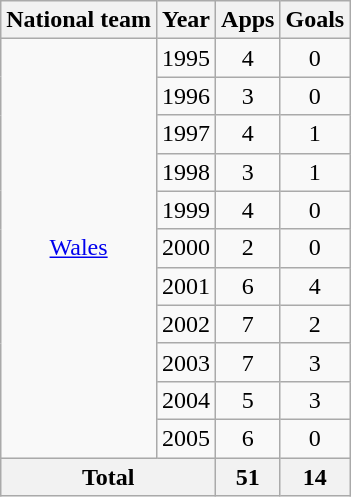<table class="wikitable" style="text-align:center">
<tr>
<th>National team</th>
<th>Year</th>
<th>Apps</th>
<th>Goals</th>
</tr>
<tr>
<td rowspan="11"><a href='#'>Wales</a></td>
<td>1995</td>
<td>4</td>
<td>0</td>
</tr>
<tr>
<td>1996</td>
<td>3</td>
<td>0</td>
</tr>
<tr>
<td>1997</td>
<td>4</td>
<td>1</td>
</tr>
<tr>
<td>1998</td>
<td>3</td>
<td>1</td>
</tr>
<tr>
<td>1999</td>
<td>4</td>
<td>0</td>
</tr>
<tr>
<td>2000</td>
<td>2</td>
<td>0</td>
</tr>
<tr>
<td>2001</td>
<td>6</td>
<td>4</td>
</tr>
<tr>
<td>2002</td>
<td>7</td>
<td>2</td>
</tr>
<tr>
<td>2003</td>
<td>7</td>
<td>3</td>
</tr>
<tr>
<td>2004</td>
<td>5</td>
<td>3</td>
</tr>
<tr>
<td>2005</td>
<td>6</td>
<td>0</td>
</tr>
<tr>
<th colspan="2">Total</th>
<th>51</th>
<th>14</th>
</tr>
</table>
